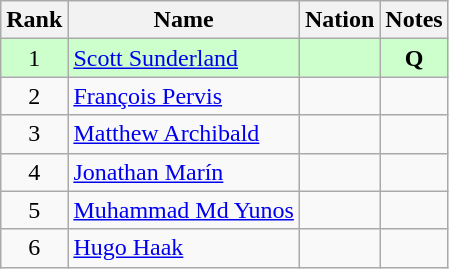<table class="wikitable sortable" style="text-align:center">
<tr>
<th>Rank</th>
<th>Name</th>
<th>Nation</th>
<th>Notes</th>
</tr>
<tr bgcolor=ccffcc>
<td>1</td>
<td align=left><a href='#'>Scott Sunderland</a></td>
<td align=left></td>
<td><strong>Q</strong></td>
</tr>
<tr>
<td>2</td>
<td align=left><a href='#'>François Pervis</a></td>
<td align=left></td>
<td></td>
</tr>
<tr>
<td>3</td>
<td align=left><a href='#'>Matthew Archibald</a></td>
<td align=left></td>
<td></td>
</tr>
<tr>
<td>4</td>
<td align=left><a href='#'>Jonathan Marín</a></td>
<td align=left></td>
<td></td>
</tr>
<tr>
<td>5</td>
<td align=left><a href='#'>Muhammad Md Yunos</a></td>
<td align=left></td>
<td></td>
</tr>
<tr>
<td>6</td>
<td align=left><a href='#'>Hugo Haak</a></td>
<td align=left></td>
<td></td>
</tr>
</table>
